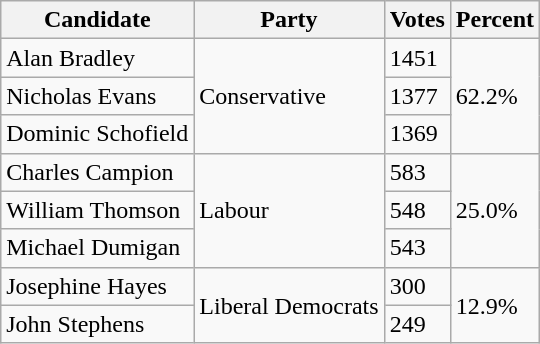<table class="wikitable">
<tr>
<th>Candidate</th>
<th>Party</th>
<th>Votes</th>
<th>Percent</th>
</tr>
<tr>
<td>Alan Bradley</td>
<td rowspan="3">Conservative</td>
<td>1451</td>
<td rowspan="3">62.2%</td>
</tr>
<tr>
<td>Nicholas Evans</td>
<td>1377</td>
</tr>
<tr>
<td>Dominic Schofield</td>
<td>1369</td>
</tr>
<tr>
<td>Charles Campion</td>
<td rowspan="3">Labour</td>
<td>583</td>
<td rowspan="3">25.0%</td>
</tr>
<tr>
<td>William Thomson</td>
<td>548</td>
</tr>
<tr>
<td>Michael Dumigan</td>
<td>543</td>
</tr>
<tr>
<td>Josephine Hayes</td>
<td rowspan="2">Liberal Democrats</td>
<td>300</td>
<td rowspan="2">12.9%</td>
</tr>
<tr>
<td>John Stephens</td>
<td>249</td>
</tr>
</table>
